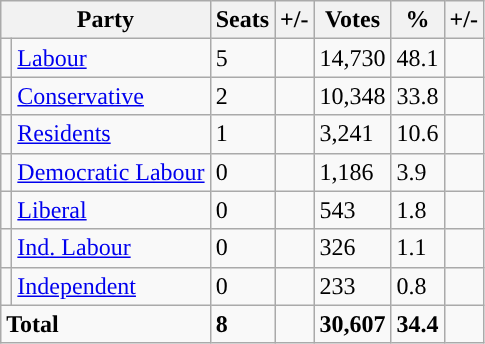<table class="wikitable sortable">
<tr>
<th colspan="2">Party</th>
<th>Seats</th>
<th>+/-</th>
<th>Votes</th>
<th>%</th>
<th>+/-</th>
</tr>
<tr>
<td style="background-color: "></td>
<td><a href='#'>Labour</a></td>
<td>5</td>
<td></td>
<td>14,730</td>
<td>48.1</td>
<td></td>
</tr>
<tr>
<td style="background-color: "></td>
<td><a href='#'>Conservative</a></td>
<td>2</td>
<td></td>
<td>10,348</td>
<td>33.8</td>
<td></td>
</tr>
<tr>
<td style="background-color: "></td>
<td><a href='#'>Residents</a></td>
<td>1</td>
<td></td>
<td>3,241</td>
<td>10.6</td>
<td></td>
</tr>
<tr>
<td style="background-color: "></td>
<td><a href='#'>Democratic Labour</a></td>
<td>0</td>
<td></td>
<td>1,186</td>
<td>3.9</td>
<td></td>
</tr>
<tr>
<td style="background-color: "></td>
<td><a href='#'>Liberal</a></td>
<td>0</td>
<td></td>
<td>543</td>
<td>1.8</td>
<td></td>
</tr>
<tr>
<td style="background-color: "></td>
<td><a href='#'>Ind. Labour</a></td>
<td>0</td>
<td></td>
<td>326</td>
<td>1.1</td>
<td></td>
</tr>
<tr>
<td style="background-color: "></td>
<td><a href='#'>Independent</a></td>
<td>0</td>
<td></td>
<td>233</td>
<td>0.8</td>
<td></td>
</tr>
<tr>
<td colspan="2"><strong>Total</strong></td>
<td><strong>8</strong></td>
<td></td>
<td><strong>30,607</strong></td>
<td><strong>34.4</strong></td>
<td></td>
</tr>
</table>
